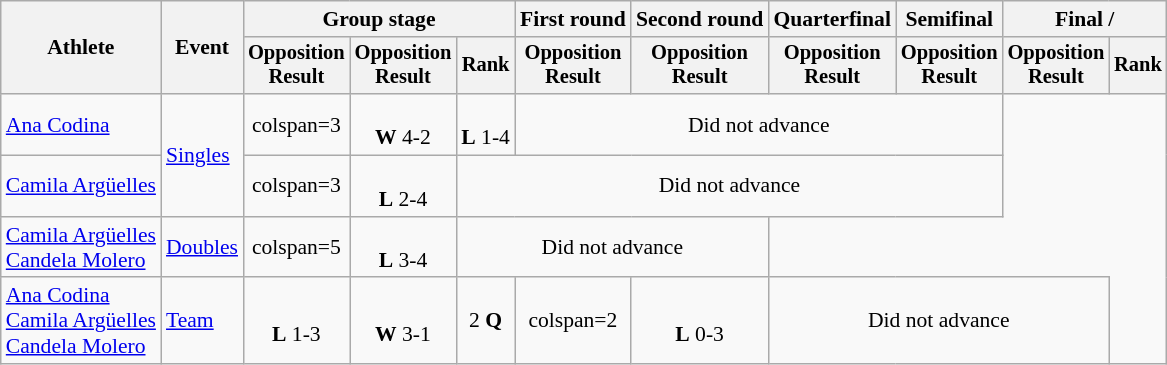<table class=wikitable style=font-size:90%;text-align:center>
<tr>
<th rowspan=2>Athlete</th>
<th rowspan=2>Event</th>
<th colspan=3>Group stage</th>
<th>First round</th>
<th>Second round</th>
<th>Quarterfinal</th>
<th>Semifinal</th>
<th colspan=2>Final / </th>
</tr>
<tr style=font-size:95%>
<th>Opposition<br>Result</th>
<th>Opposition<br>Result</th>
<th>Rank</th>
<th>Opposition<br>Result</th>
<th>Opposition<br>Result</th>
<th>Opposition<br>Result</th>
<th>Opposition<br>Result</th>
<th>Opposition<br>Result</th>
<th>Rank</th>
</tr>
<tr>
<td align=left><a href='#'>Ana Codina</a></td>
<td align=left rowspan=2><a href='#'>Singles</a></td>
<td>colspan=3 </td>
<td><br><strong>W</strong> 4-2</td>
<td><br><strong>L</strong> 1-4</td>
<td colspan=4>Did not advance</td>
</tr>
<tr>
<td align=left><a href='#'>Camila Argüelles</a></td>
<td>colspan=3 </td>
<td><br><strong>L</strong> 2-4</td>
<td colspan=5>Did not advance</td>
</tr>
<tr>
<td align=left><a href='#'>Camila Argüelles</a><br><a href='#'>Candela Molero</a></td>
<td align=left><a href='#'>Doubles</a></td>
<td>colspan=5 </td>
<td><br><strong>L</strong> 3-4</td>
<td colspan=3>Did not advance</td>
</tr>
<tr>
<td align=left><a href='#'>Ana Codina</a><br><a href='#'>Camila Argüelles</a><br><a href='#'>Candela Molero</a></td>
<td align=left><a href='#'>Team</a></td>
<td><br><strong>L</strong> 1-3</td>
<td><br><strong>W</strong> 3-1</td>
<td>2 <strong>Q</strong></td>
<td>colspan=2 </td>
<td><br><strong>L</strong> 0-3</td>
<td colspan=3>Did not advance</td>
</tr>
</table>
